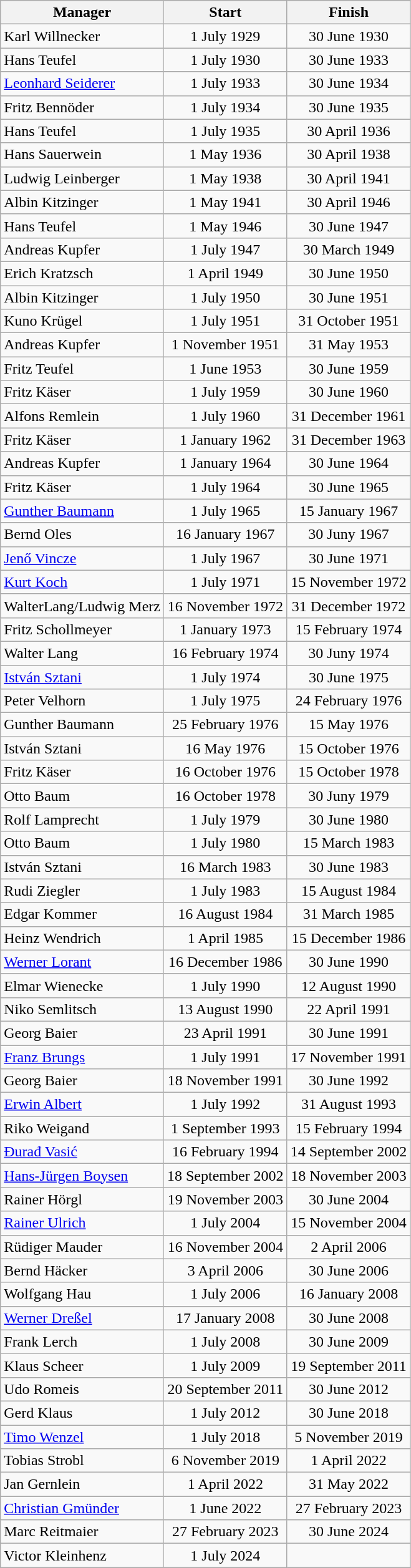<table class="wikitable">
<tr>
<th>Manager</th>
<th>Start</th>
<th>Finish</th>
</tr>
<tr align="center">
<td align="left"> Karl Willnecker</td>
<td>1 July 1929</td>
<td>30 June 1930</td>
</tr>
<tr align="center">
<td align="left"> Hans Teufel</td>
<td>1 July 1930</td>
<td>30 June 1933</td>
</tr>
<tr align="center">
<td align="left"> <a href='#'>Leonhard Seiderer</a></td>
<td>1 July 1933</td>
<td>30 June 1934</td>
</tr>
<tr align="center">
<td align="left"> Fritz Bennöder</td>
<td>1 July 1934</td>
<td>30 June 1935</td>
</tr>
<tr align="center">
<td align="left"> Hans Teufel</td>
<td>1 July 1935</td>
<td>30 April 1936</td>
</tr>
<tr align="center">
<td align="left"> Hans Sauerwein</td>
<td>1 May 1936</td>
<td>30 April 1938</td>
</tr>
<tr align="center">
<td align="left"> Ludwig Leinberger</td>
<td>1 May 1938</td>
<td>30 April 1941</td>
</tr>
<tr align="center">
<td align="left"> Albin Kitzinger</td>
<td>1 May 1941</td>
<td>30 April 1946</td>
</tr>
<tr align="center">
<td align="left"> Hans Teufel</td>
<td>1 May 1946</td>
<td>30 June 1947</td>
</tr>
<tr align="center">
<td align="left"> Andreas Kupfer</td>
<td>1 July 1947</td>
<td>30 March 1949</td>
</tr>
<tr align="center">
<td align="left"> Erich Kratzsch</td>
<td>1 April 1949</td>
<td>30 June 1950</td>
</tr>
<tr align="center">
<td align="left"> Albin Kitzinger</td>
<td>1 July 1950</td>
<td>30 June 1951</td>
</tr>
<tr align="center">
<td align="left"> Kuno Krügel</td>
<td>1 July 1951</td>
<td>31 October 1951</td>
</tr>
<tr align="center">
<td align="left"> Andreas Kupfer</td>
<td>1 November 1951</td>
<td>31 May 1953</td>
</tr>
<tr align="center">
<td align="left"> Fritz Teufel</td>
<td>1 June 1953</td>
<td>30 June 1959</td>
</tr>
<tr align="center">
<td align="left"> Fritz Käser</td>
<td>1 July 1959</td>
<td>30 June 1960</td>
</tr>
<tr align="center">
<td align="left"> Alfons Remlein</td>
<td>1 July 1960</td>
<td>31 December 1961</td>
</tr>
<tr align="center">
<td align="left"> Fritz Käser</td>
<td>1 January 1962</td>
<td>31 December 1963</td>
</tr>
<tr align="center">
<td align="left"> Andreas Kupfer</td>
<td>1 January 1964</td>
<td>30 June 1964</td>
</tr>
<tr align="center">
<td align="left"> Fritz Käser</td>
<td>1 July 1964</td>
<td>30 June 1965</td>
</tr>
<tr align="center">
<td align="left"> <a href='#'>Gunther Baumann</a></td>
<td>1 July 1965</td>
<td>15 January 1967</td>
</tr>
<tr align="center">
<td align="left"> Bernd Oles</td>
<td>16 January 1967</td>
<td>30 Juny 1967</td>
</tr>
<tr align="center">
<td align="left"> <a href='#'>Jenő Vincze</a></td>
<td>1 July 1967</td>
<td>30 June 1971</td>
</tr>
<tr align="center">
<td align="left"> <a href='#'>Kurt Koch</a></td>
<td>1 July 1971</td>
<td>15 November 1972</td>
</tr>
<tr align="center">
<td align="left"> WalterLang/Ludwig Merz</td>
<td>16 November 1972</td>
<td>31 December 1972</td>
</tr>
<tr align="center">
<td align="left"> Fritz Schollmeyer</td>
<td>1 January 1973</td>
<td>15 February 1974</td>
</tr>
<tr align="center">
<td align="left"> Walter Lang</td>
<td>16 February 1974</td>
<td>30 Juny 1974</td>
</tr>
<tr align="center">
<td align="left"> <a href='#'>István Sztani</a></td>
<td>1 July 1974</td>
<td>30 June 1975</td>
</tr>
<tr align="center">
<td align="left"> Peter Velhorn</td>
<td>1 July 1975</td>
<td>24 February 1976</td>
</tr>
<tr align="center">
<td align="left"> Gunther Baumann</td>
<td>25 February 1976</td>
<td>15 May 1976</td>
</tr>
<tr align="center">
<td align="left"> István Sztani</td>
<td>16 May 1976</td>
<td>15 October 1976</td>
</tr>
<tr align="center">
<td align="left"> Fritz Käser</td>
<td>16 October 1976</td>
<td>15 October 1978</td>
</tr>
<tr align="center">
<td align="left"> Otto Baum</td>
<td>16 October 1978</td>
<td>30 Juny 1979</td>
</tr>
<tr align="center">
<td align="left"> Rolf Lamprecht</td>
<td>1 July 1979</td>
<td>30 June 1980</td>
</tr>
<tr align="center">
<td align="left"> Otto Baum</td>
<td>1 July 1980</td>
<td>15 March 1983</td>
</tr>
<tr align="center">
<td align="left"> István Sztani</td>
<td>16 March 1983</td>
<td>30 June 1983</td>
</tr>
<tr align="center">
<td align="left"> Rudi Ziegler</td>
<td>1 July 1983</td>
<td>15 August 1984</td>
</tr>
<tr align="center">
<td align="left"> Edgar Kommer</td>
<td>16 August 1984</td>
<td>31 March 1985</td>
</tr>
<tr align="center">
<td align="left"> Heinz Wendrich</td>
<td>1 April 1985</td>
<td>15 December 1986</td>
</tr>
<tr align="center">
<td align="left"> <a href='#'>Werner Lorant</a></td>
<td>16 December 1986</td>
<td>30 June 1990</td>
</tr>
<tr align="center">
<td align="left"> Elmar Wienecke</td>
<td>1 July 1990</td>
<td>12 August 1990</td>
</tr>
<tr align="center">
<td align="left"> Niko Semlitsch</td>
<td>13 August 1990</td>
<td>22 April 1991</td>
</tr>
<tr align="center">
<td align="left"> Georg Baier</td>
<td>23 April 1991</td>
<td>30 June 1991</td>
</tr>
<tr align="center">
<td align="left"> <a href='#'>Franz Brungs</a></td>
<td>1 July 1991</td>
<td>17 November 1991</td>
</tr>
<tr align="center">
<td align="left"> Georg Baier</td>
<td>18 November 1991</td>
<td>30 June 1992</td>
</tr>
<tr align="center">
<td align="left"> <a href='#'>Erwin Albert</a></td>
<td>1 July 1992</td>
<td>31 August 1993</td>
</tr>
<tr align="center">
<td align="left"> Riko Weigand</td>
<td>1 September 1993</td>
<td>15 February 1994</td>
</tr>
<tr align="center">
<td align="left"> <a href='#'>Đurađ Vasić</a></td>
<td>16 February 1994</td>
<td>14 September 2002</td>
</tr>
<tr align="center">
<td align="left"> <a href='#'>Hans-Jürgen Boysen</a></td>
<td>18 September 2002</td>
<td>18 November 2003</td>
</tr>
<tr align="center">
<td align="left"> Rainer Hörgl</td>
<td>19 November 2003</td>
<td>30 June 2004</td>
</tr>
<tr align="center">
<td align="left"> <a href='#'>Rainer Ulrich</a></td>
<td>1 July 2004</td>
<td>15 November 2004</td>
</tr>
<tr align="center">
<td align="left"> Rüdiger Mauder</td>
<td>16 November 2004</td>
<td>2 April 2006</td>
</tr>
<tr align="center">
<td align="left"> Bernd Häcker</td>
<td>3 April 2006</td>
<td>30 June 2006</td>
</tr>
<tr align="center">
<td align="left"> Wolfgang Hau</td>
<td>1 July 2006</td>
<td>16 January 2008</td>
</tr>
<tr align="center">
<td align="left"> <a href='#'>Werner Dreßel</a></td>
<td>17 January 2008</td>
<td>30 June 2008</td>
</tr>
<tr align="center">
<td align="left"> Frank Lerch</td>
<td>1 July 2008</td>
<td>30 June 2009</td>
</tr>
<tr align="center">
<td align="left"> Klaus Scheer</td>
<td>1 July 2009</td>
<td>19 September 2011</td>
</tr>
<tr align="center">
<td align="left"> Udo Romeis</td>
<td>20 September 2011</td>
<td>30 June 2012</td>
</tr>
<tr align="center">
<td align="left"> Gerd Klaus</td>
<td>1 July 2012</td>
<td>30 June 2018</td>
</tr>
<tr align="center">
<td align="left"> <a href='#'>Timo Wenzel</a></td>
<td>1 July 2018</td>
<td>5 November 2019</td>
</tr>
<tr align="center">
<td align="left"> Tobias Strobl</td>
<td>6 November 2019</td>
<td>1 April 2022</td>
</tr>
<tr align="center">
<td align="left"> Jan Gernlein</td>
<td>1 April 2022</td>
<td>31 May 2022</td>
</tr>
<tr align="center">
<td align="left"> <a href='#'>Christian Gmünder</a></td>
<td>1 June 2022</td>
<td>27 February 2023</td>
</tr>
<tr align="center">
<td align="left"> Marc Reitmaier</td>
<td>27 February 2023</td>
<td>30 June 2024</td>
</tr>
<tr align="center">
<td align="left"> Victor Kleinhenz</td>
<td>1 July 2024</td>
<td></td>
</tr>
</table>
